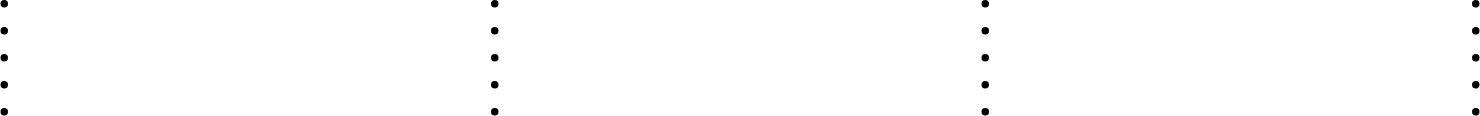<table>
<tr>
<td valign="top" width=18%><br><ul><li></li><li></li><li></li><li></li><li></li></ul></td>
<td valign="top" width=8%></td>
<td valign="top" width=18%><br><ul><li></li><li></li><li></li><li></li><li></li></ul></td>
<td valign="top" width=8%></td>
<td valign="top" width=18%><br><ul><li></li><li></li><li></li><li></li><li></li></ul></td>
<td valign="top" width=8%></td>
<td valign="top" width=18%><br><ul><li></li><li></li><li></li><li></li><li></li></ul></td>
<td valign="top" width=8%></td>
<td valign="top" width=18%></td>
</tr>
</table>
